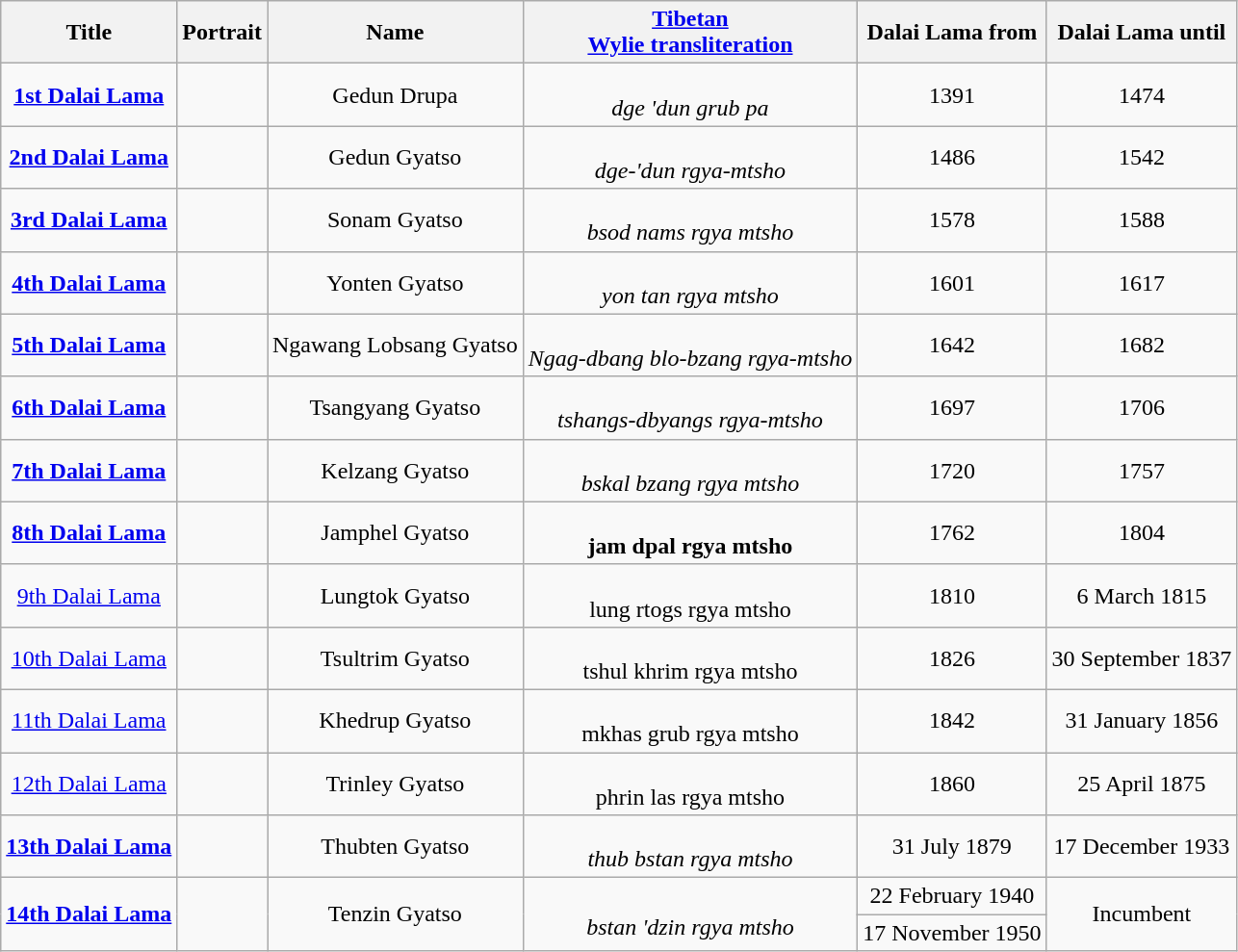<table class="wikitable" style="text-align:center">
<tr>
<th>Title</th>
<th>Portrait</th>
<th>Name<br></th>
<th><a href='#'>Tibetan</a><br><a href='#'>Wylie transliteration</a></th>
<th>Dalai Lama from</th>
<th>Dalai Lama until</th>
</tr>
<tr>
<td><strong><a href='#'>1st Dalai Lama</a></strong></td>
<td></td>
<td>Gedun Drupa<br></td>
<td><br><em>dge 'dun grub pa</em></td>
<td>1391</td>
<td>1474</td>
</tr>
<tr>
<td><strong><a href='#'>2nd Dalai Lama</a></strong></td>
<td></td>
<td>Gedun Gyatso<br></td>
<td><br><em>dge-'dun rgya-mtsho</em></td>
<td>1486</td>
<td>1542</td>
</tr>
<tr>
<td><strong><a href='#'>3rd Dalai Lama</a></strong></td>
<td></td>
<td>Sonam Gyatso<br></td>
<td><br><em>bsod nams rgya mtsho</em></td>
<td>1578</td>
<td>1588</td>
</tr>
<tr>
<td><strong><a href='#'>4th Dalai Lama</a></strong></td>
<td></td>
<td>Yonten Gyatso<br></td>
<td><br><em>yon tan rgya mtsho</em></td>
<td>1601</td>
<td>1617</td>
</tr>
<tr>
<td><strong><a href='#'>5th Dalai Lama</a></strong></td>
<td></td>
<td>Ngawang Lobsang Gyatso<br></td>
<td><br><em>Ngag-dbang blo-bzang rgya-mtsho</em></td>
<td>1642</td>
<td>1682</td>
</tr>
<tr>
<td><strong><a href='#'>6th Dalai Lama</a></strong></td>
<td></td>
<td>Tsangyang Gyatso<br></td>
<td><br><em>tshangs-dbyangs rgya-mtsho</em></td>
<td>1697</td>
<td>1706</td>
</tr>
<tr>
<td><strong><a href='#'>7th Dalai Lama</a></strong></td>
<td></td>
<td>Kelzang Gyatso<br></td>
<td><br><em>bskal bzang rgya mtsho</em></td>
<td>1720</td>
<td>1757</td>
</tr>
<tr>
<td><strong><a href='#'>8th Dalai Lama</a></strong></td>
<td></td>
<td>Jamphel Gyatso<br></td>
<td><br><strong>jam dpal rgya mtsho<em></td>
<td>1762</td>
<td>1804</td>
</tr>
<tr>
<td></strong><a href='#'>9th Dalai Lama</a><strong></td>
<td></td>
<td>Lungtok Gyatso<br></td>
<td><br></em>lung rtogs rgya mtsho<em></td>
<td>1810</td>
<td>6 March 1815</td>
</tr>
<tr>
<td></strong><a href='#'>10th Dalai Lama</a><strong></td>
<td></td>
<td>Tsultrim Gyatso<br></td>
<td><br></em>tshul khrim rgya mtsho<em></td>
<td>1826</td>
<td>30 September 1837</td>
</tr>
<tr>
<td></strong><a href='#'>11th Dalai Lama</a><strong></td>
<td></td>
<td>Khedrup Gyatso<br></td>
<td><br></em>mkhas grub rgya mtsho<em></td>
<td>1842</td>
<td>31 January 1856</td>
</tr>
<tr>
<td></strong><a href='#'>12th Dalai Lama</a><strong></td>
<td></td>
<td>Trinley Gyatso<br></td>
<td><br></strong>phrin las rgya mtsho</em></td>
<td>1860</td>
<td>25 April 1875</td>
</tr>
<tr>
<td><strong><a href='#'>13th Dalai Lama</a></strong></td>
<td></td>
<td>Thubten Gyatso<br></td>
<td><br><em>thub bstan rgya mtsho</em></td>
<td>31 July 1879</td>
<td>17 December 1933</td>
</tr>
<tr>
<td rowspan="2"><strong><a href='#'>14th Dalai Lama</a></strong></td>
<td rowspan="2"></td>
<td rowspan="2">Tenzin Gyatso<br></td>
<td rowspan="2"><br><em>bstan 'dzin rgya mtsho</em></td>
<td>22 February 1940<br></td>
<td rowspan="2">Incumbent</td>
</tr>
<tr>
<td>17 November 1950<br></td>
</tr>
</table>
